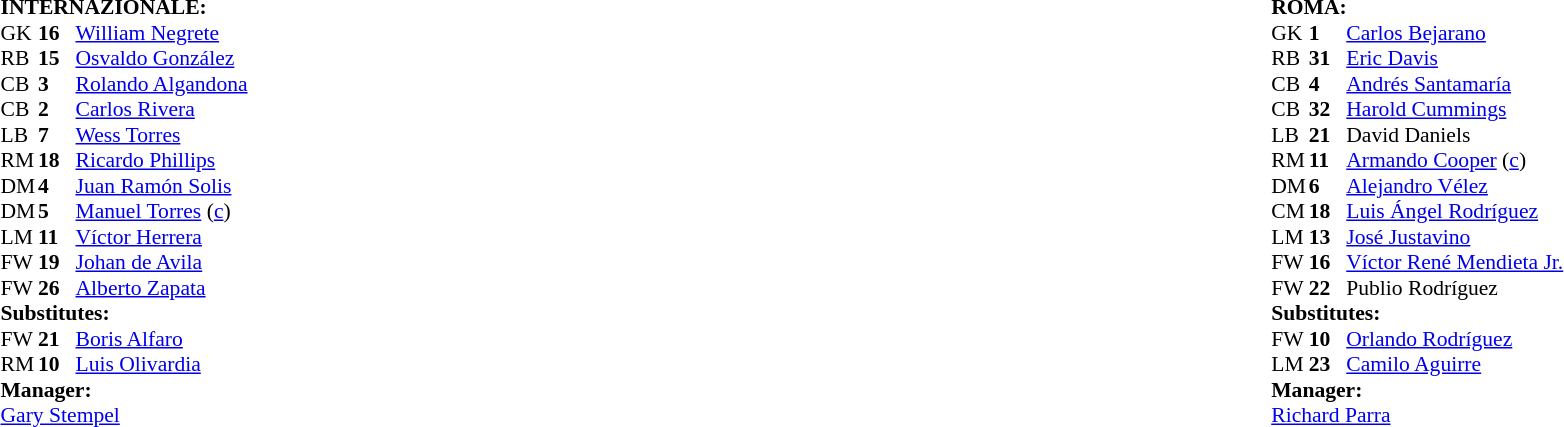<table width="100%">
<tr>
<td valign="top" width="50%"><br><table style="font-size:90%" cellspacing="0" cellpadding="0">
<tr>
<td colspan=4><strong>INTERNAZIONALE:</strong></td>
</tr>
<tr>
<th width=25></th>
<th width=25></th>
</tr>
<tr>
<td>GK</td>
<td><strong>16</strong></td>
<td> <a href='#'>William Negrete</a></td>
</tr>
<tr>
<td>RB</td>
<td><strong>15</strong></td>
<td> <a href='#'>Osvaldo González</a></td>
<td></td>
<td></td>
</tr>
<tr>
<td>CB</td>
<td><strong>3</strong></td>
<td> <a href='#'>Rolando Algandona</a></td>
</tr>
<tr>
<td>CB</td>
<td><strong>2</strong></td>
<td> <a href='#'>Carlos Rivera</a></td>
</tr>
<tr>
<td>LB</td>
<td><strong>7</strong></td>
<td> <a href='#'>Wess Torres</a></td>
<td></td>
<td></td>
</tr>
<tr>
<td>RM</td>
<td><strong>18</strong></td>
<td> <a href='#'>Ricardo Phillips</a></td>
</tr>
<tr>
<td>DM</td>
<td><strong>4</strong></td>
<td> <a href='#'>Juan Ramón Solis</a></td>
<td></td>
<td></td>
</tr>
<tr>
<td>DM</td>
<td><strong>5</strong></td>
<td> <a href='#'>Manuel Torres</a> (<a href='#'>c</a>)</td>
<td></td>
<td></td>
</tr>
<tr>
<td>LM</td>
<td><strong>11</strong></td>
<td> <a href='#'>Víctor Herrera</a></td>
</tr>
<tr>
<td>FW</td>
<td><strong>19</strong></td>
<td> <a href='#'>Johan de Avila</a></td>
<td></td>
<td></td>
</tr>
<tr>
<td>FW</td>
<td><strong>26</strong></td>
<td> <a href='#'>Alberto Zapata</a></td>
<td></td>
<td></td>
</tr>
<tr>
<td colspan=3><strong>Substitutes:</strong></td>
</tr>
<tr>
<td>FW</td>
<td><strong>21</strong></td>
<td> <a href='#'>Boris Alfaro</a></td>
<td></td>
<td></td>
</tr>
<tr>
<td>RM</td>
<td><strong>10</strong></td>
<td> <a href='#'>Luis Olivardia</a></td>
<td></td>
<td></td>
</tr>
<tr>
<td colspan=3><strong>Manager:</strong></td>
</tr>
<tr>
<td colspan=4> <a href='#'>Gary Stempel</a></td>
</tr>
</table>
</td>
<td valign="top" width="50%"><br><table style="font-size: 90%" cellspacing="0" cellpadding="0" align=center>
<tr>
<td colspan="4"><strong>ROMA:</strong></td>
</tr>
<tr>
<th width=25></th>
<th width=25></th>
</tr>
<tr>
<td>GK</td>
<td><strong>1</strong></td>
<td> <a href='#'>Carlos Bejarano</a></td>
</tr>
<tr>
<td>RB</td>
<td><strong>31</strong></td>
<td> <a href='#'>Eric Davis</a></td>
</tr>
<tr>
<td>CB</td>
<td><strong>4</strong></td>
<td> <a href='#'>Andrés Santamaría</a></td>
</tr>
<tr>
<td>CB</td>
<td><strong>32</strong></td>
<td> <a href='#'>Harold Cummings</a></td>
</tr>
<tr>
<td>LB</td>
<td><strong>21</strong></td>
<td> David Daniels</td>
</tr>
<tr>
<td>RM</td>
<td><strong>11</strong></td>
<td> <a href='#'>Armando Cooper</a> (<a href='#'>c</a>)</td>
</tr>
<tr>
<td>DM</td>
<td><strong>6</strong></td>
<td> <a href='#'>Alejandro Vélez</a></td>
<td></td>
<td></td>
</tr>
<tr>
<td>CM</td>
<td><strong>18</strong></td>
<td> <a href='#'>Luis Ángel Rodríguez</a></td>
</tr>
<tr>
<td>LM</td>
<td><strong>13</strong></td>
<td> <a href='#'>José Justavino</a></td>
<td></td>
<td></td>
<td></td>
</tr>
<tr>
<td>FW</td>
<td><strong>16</strong></td>
<td> <a href='#'>Víctor René Mendieta Jr.</a></td>
<td></td>
<td></td>
</tr>
<tr>
<td>FW</td>
<td><strong>22</strong></td>
<td> Publio Rodríguez</td>
<td></td>
<td></td>
</tr>
<tr>
<td colspan=3><strong>Substitutes:</strong></td>
</tr>
<tr>
<td>FW</td>
<td><strong>10</strong></td>
<td> <a href='#'>Orlando Rodríguez</a></td>
<td></td>
<td></td>
</tr>
<tr>
<td>LM</td>
<td><strong>23</strong></td>
<td> <a href='#'>Camilo Aguirre</a></td>
<td></td>
<td></td>
</tr>
<tr>
<td colspan=3><strong>Manager:</strong></td>
</tr>
<tr>
<td colspan=4> <a href='#'>Richard Parra</a></td>
</tr>
</table>
</td>
</tr>
</table>
